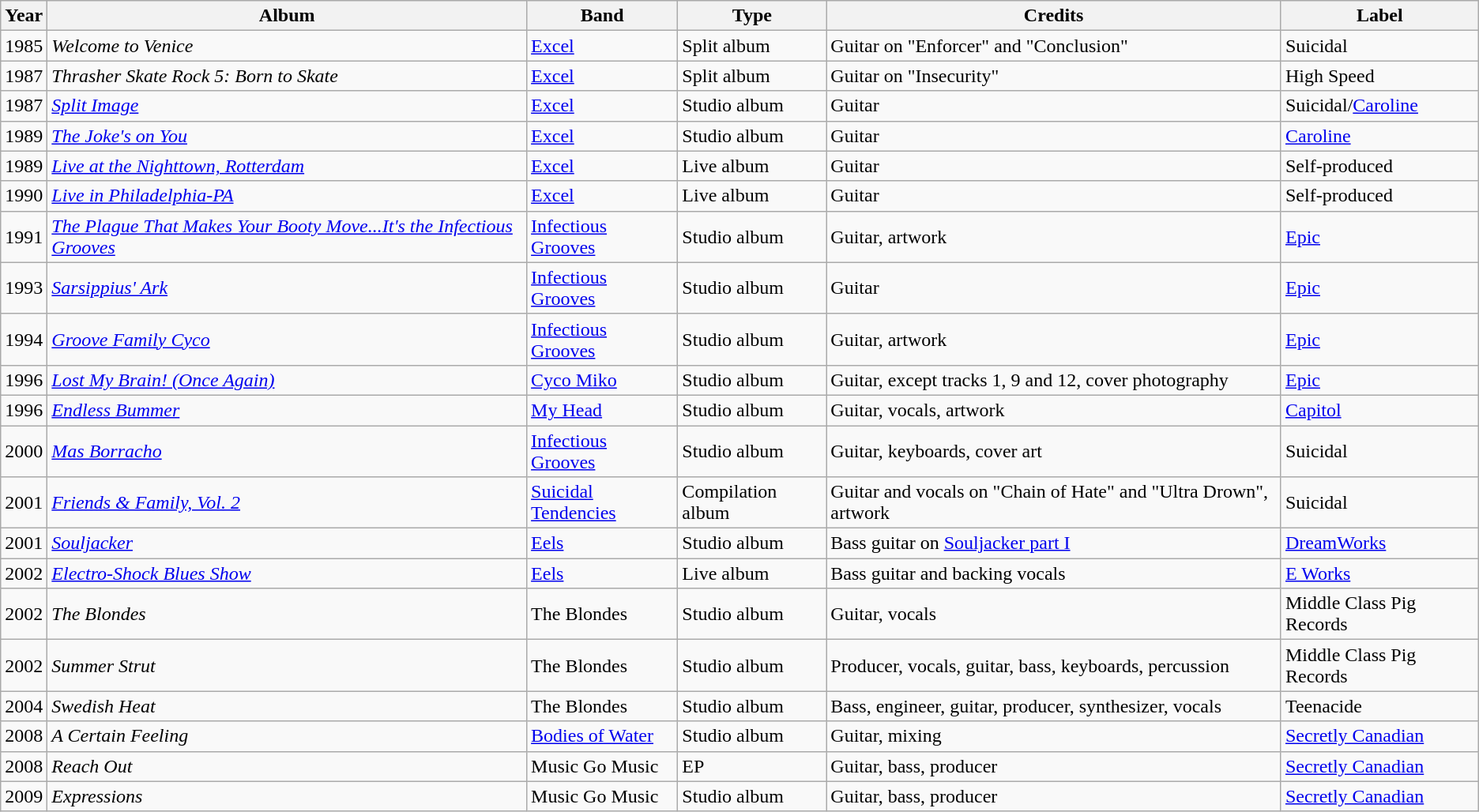<table class="wikitable">
<tr>
<th><strong>Year</strong></th>
<th><strong>Album</strong></th>
<th><strong>Band</strong></th>
<th><strong>Type</strong></th>
<th><strong>Credits</strong></th>
<th><strong>Label</strong></th>
</tr>
<tr>
<td>1985</td>
<td><em>Welcome to Venice</em></td>
<td><a href='#'>Excel</a></td>
<td>Split album</td>
<td>Guitar on "Enforcer" and "Conclusion"</td>
<td>Suicidal</td>
</tr>
<tr>
<td>1987</td>
<td><em>Thrasher Skate Rock 5: Born to Skate</em></td>
<td><a href='#'>Excel</a></td>
<td>Split album</td>
<td>Guitar on "Insecurity"</td>
<td>High Speed</td>
</tr>
<tr>
<td>1987</td>
<td><em><a href='#'>Split Image</a></em></td>
<td><a href='#'>Excel</a></td>
<td>Studio album</td>
<td>Guitar</td>
<td>Suicidal/<a href='#'>Caroline</a></td>
</tr>
<tr>
<td>1989</td>
<td><em><a href='#'>The Joke's on You</a></em></td>
<td><a href='#'>Excel</a></td>
<td>Studio album</td>
<td>Guitar</td>
<td><a href='#'>Caroline</a></td>
</tr>
<tr>
<td>1989</td>
<td><em><a href='#'>Live at the Nighttown, Rotterdam</a></em></td>
<td><a href='#'>Excel</a></td>
<td>Live album</td>
<td>Guitar</td>
<td>Self-produced</td>
</tr>
<tr>
<td>1990</td>
<td><em><a href='#'>Live in Philadelphia-PA</a></em></td>
<td><a href='#'>Excel</a></td>
<td>Live album</td>
<td>Guitar</td>
<td>Self-produced</td>
</tr>
<tr>
<td>1991</td>
<td><em><a href='#'>The Plague That Makes Your Booty Move...It's the Infectious Grooves</a></em></td>
<td><a href='#'>Infectious Grooves</a></td>
<td>Studio album</td>
<td>Guitar, artwork</td>
<td><a href='#'>Epic</a></td>
</tr>
<tr>
<td>1993</td>
<td><em><a href='#'>Sarsippius' Ark</a></em></td>
<td><a href='#'>Infectious Grooves</a></td>
<td>Studio album</td>
<td>Guitar</td>
<td><a href='#'>Epic</a></td>
</tr>
<tr>
<td>1994</td>
<td><em><a href='#'>Groove Family Cyco</a></em></td>
<td><a href='#'>Infectious Grooves</a></td>
<td>Studio album</td>
<td>Guitar, artwork</td>
<td><a href='#'>Epic</a></td>
</tr>
<tr>
<td>1996</td>
<td><em><a href='#'>Lost My Brain! (Once Again)</a></em></td>
<td><a href='#'>Cyco Miko</a></td>
<td>Studio album</td>
<td>Guitar, except tracks 1, 9 and 12, cover photography</td>
<td><a href='#'>Epic</a></td>
</tr>
<tr>
<td>1996</td>
<td><em><a href='#'>Endless Bummer</a></em></td>
<td><a href='#'>My Head</a></td>
<td>Studio album</td>
<td>Guitar, vocals, artwork</td>
<td><a href='#'>Capitol</a></td>
</tr>
<tr>
<td>2000</td>
<td><em><a href='#'>Mas Borracho</a></em></td>
<td><a href='#'>Infectious Grooves</a></td>
<td>Studio album</td>
<td>Guitar, keyboards, cover art</td>
<td>Suicidal</td>
</tr>
<tr>
<td>2001</td>
<td><em><a href='#'>Friends & Family, Vol. 2</a></em></td>
<td><a href='#'>Suicidal Tendencies</a></td>
<td>Compilation album</td>
<td>Guitar and vocals on "Chain of Hate" and "Ultra Drown", artwork</td>
<td>Suicidal</td>
</tr>
<tr>
<td>2001</td>
<td><em><a href='#'>Souljacker</a></em></td>
<td><a href='#'>Eels</a></td>
<td>Studio album</td>
<td>Bass guitar on <a href='#'>Souljacker part I</a></td>
<td><a href='#'>DreamWorks</a></td>
</tr>
<tr>
<td>2002</td>
<td><em><a href='#'>Electro-Shock Blues Show</a></em></td>
<td><a href='#'>Eels</a></td>
<td>Live album</td>
<td>Bass guitar and backing vocals</td>
<td><a href='#'>E Works</a></td>
</tr>
<tr>
<td>2002</td>
<td><em>The Blondes</em></td>
<td>The Blondes</td>
<td>Studio album</td>
<td>Guitar, vocals</td>
<td>Middle Class Pig Records</td>
</tr>
<tr>
<td>2002</td>
<td><em>Summer Strut</em></td>
<td>The Blondes</td>
<td>Studio album</td>
<td>Producer, vocals, guitar, bass, keyboards, percussion</td>
<td>Middle Class Pig Records</td>
</tr>
<tr>
<td>2004</td>
<td><em>Swedish Heat</em></td>
<td>The Blondes</td>
<td>Studio album</td>
<td>Bass, engineer, guitar, producer, synthesizer, vocals</td>
<td>Teenacide</td>
</tr>
<tr>
<td>2008</td>
<td><em>A Certain Feeling</em></td>
<td><a href='#'>Bodies of Water</a></td>
<td>Studio album</td>
<td>Guitar, mixing</td>
<td><a href='#'>Secretly Canadian</a></td>
</tr>
<tr>
<td>2008</td>
<td><em>Reach Out</em></td>
<td>Music Go Music</td>
<td>EP</td>
<td>Guitar, bass, producer</td>
<td><a href='#'>Secretly Canadian</a></td>
</tr>
<tr>
<td>2009</td>
<td><em>Expressions</em></td>
<td>Music Go Music</td>
<td>Studio album</td>
<td>Guitar, bass, producer</td>
<td><a href='#'>Secretly Canadian</a></td>
</tr>
</table>
